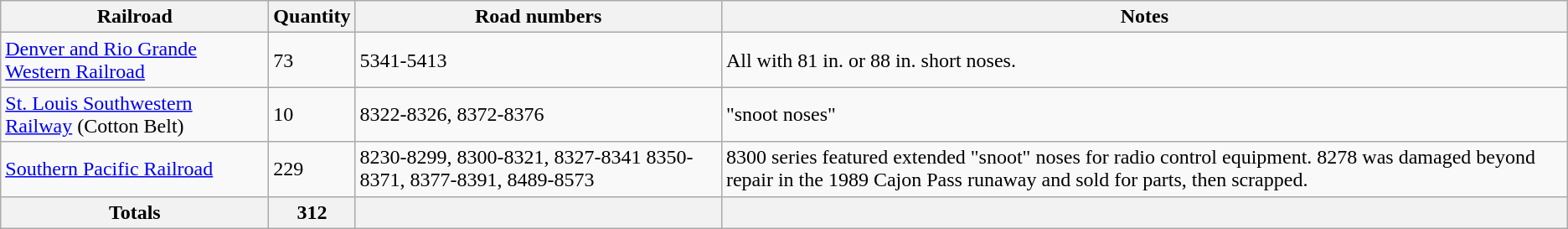<table class="wikitable">
<tr>
<th>Railroad</th>
<th>Quantity</th>
<th>Road numbers</th>
<th>Notes</th>
</tr>
<tr>
<td><a href='#'>Denver and Rio Grande Western Railroad</a></td>
<td>73</td>
<td>5341-5413</td>
<td>All with 81 in. or 88 in. short noses.</td>
</tr>
<tr>
<td><a href='#'>St. Louis Southwestern Railway</a> (Cotton Belt)</td>
<td>10</td>
<td>8322-8326, 8372-8376</td>
<td>"snoot noses"</td>
</tr>
<tr>
<td><a href='#'>Southern Pacific Railroad</a></td>
<td>229</td>
<td>8230-8299, 8300-8321, 8327-8341 8350-8371, 8377-8391, 8489-8573</td>
<td>8300 series featured extended "snoot" noses for radio control equipment. 8278 was damaged beyond repair in the 1989 Cajon Pass runaway and sold for parts, then scrapped.</td>
</tr>
<tr>
<th>Totals</th>
<th>312</th>
<th></th>
<th></th>
</tr>
</table>
